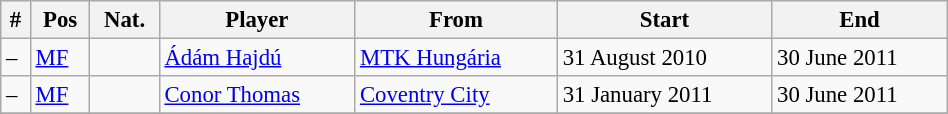<table width=50% class="wikitable" style="text-align:center; font-size:95%; text-align:left">
<tr>
<th><strong>#</strong></th>
<th><strong>Pos</strong></th>
<th><strong>Nat.</strong></th>
<th><strong>Player</strong></th>
<th><strong>From</strong></th>
<th><strong>Start</strong></th>
<th><strong>End</strong></th>
</tr>
<tr --->
<td>–</td>
<td><a href='#'>MF</a></td>
<td></td>
<td><a href='#'>Ádám Hajdú</a></td>
<td> <a href='#'>MTK Hungária</a></td>
<td>31 August 2010</td>
<td>30 June 2011</td>
</tr>
<tr>
<td>–</td>
<td><a href='#'>MF</a></td>
<td></td>
<td><a href='#'>Conor Thomas</a></td>
<td> <a href='#'>Coventry City</a></td>
<td>31 January 2011</td>
<td>30 June 2011</td>
</tr>
<tr>
</tr>
</table>
